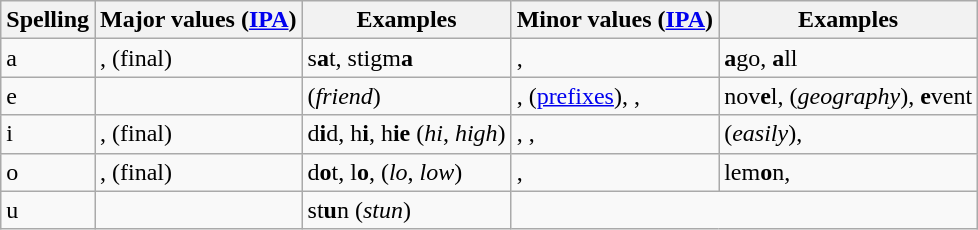<table class="wikitable" style="float: left">
<tr>
<th>Spelling</th>
<th>Major values (<a href='#'>IPA</a>)</th>
<th>Examples</th>
<th>Minor values (<a href='#'>IPA</a>)</th>
<th>Examples</th>
</tr>
<tr>
<td>a</td>
<td>,  (final)</td>
<td>s<strong>a</strong>t, stigm<strong>a</strong></td>
<td>, </td>
<td><strong>a</strong>go, <strong>a</strong>ll</td>
</tr>
<tr>
<td>e</td>
<td></td>
<td> (<em>friend</em>)</td>
<td>,  (<a href='#'>prefixes</a>), , </td>
<td>nov<strong>e</strong>l,  (<em>geography</em>), <strong>e</strong>vent</td>
</tr>
<tr>
<td>i</td>
<td>,  (final)</td>
<td>d<strong>i</strong>d, h<strong>i</strong>, h<strong>ie</strong> (<em>hi</em>, <em>high</em>)</td>
<td>, , </td>
<td> (<em>easily</em>), </td>
</tr>
<tr>
<td>o</td>
<td>,  (final)</td>
<td>d<strong>o</strong>t, l<strong>o</strong>,  (<em>lo</em>, <em>low</em>)</td>
<td>, </td>
<td>lem<strong>o</strong>n, </td>
</tr>
<tr>
<td>u</td>
<td></td>
<td>st<strong>u</strong>n (<em>stun</em>)</td>
</tr>
</table>
